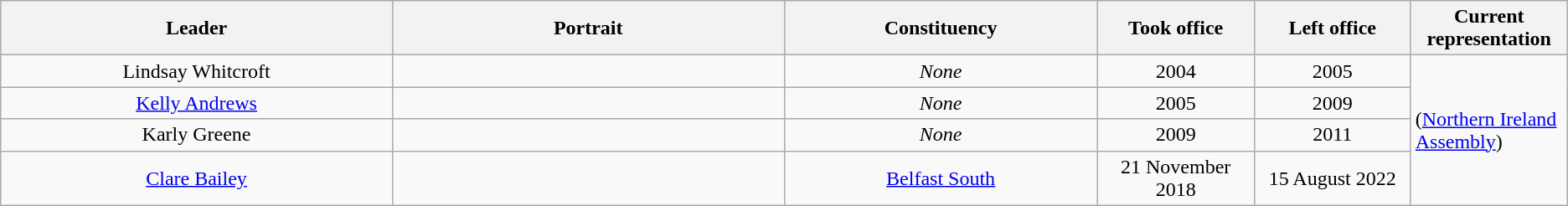<table class="wikitable" style="text-align:center">
<tr>
<th style="width:25%;">Leader<br></th>
<th width=60>Portrait</th>
<th style="width:20%;">Constituency</th>
<th style="width:10%;">Took office</th>
<th style="width:10%;">Left office</th>
<th style="width:10%;">Current representation</th>
</tr>
<tr>
<td>Lindsay Whitcroft</td>
<td></td>
<td><em>None</em></td>
<td>2004</td>
<td>2005</td>
<td rowspan=4 align=left> (<a href='#'>Northern Ireland Assembly</a>)</td>
</tr>
<tr>
<td><a href='#'>Kelly Andrews</a></td>
<td></td>
<td><em>None</em></td>
<td>2005</td>
<td>2009</td>
</tr>
<tr>
<td>Karly Greene</td>
<td></td>
<td><em>None</em></td>
<td>2009</td>
<td>2011</td>
</tr>
<tr>
<td><a href='#'>Clare Bailey</a><br></td>
<td></td>
<td><a href='#'>Belfast South</a> </td>
<td>21 November 2018</td>
<td>15 August 2022</td>
</tr>
</table>
